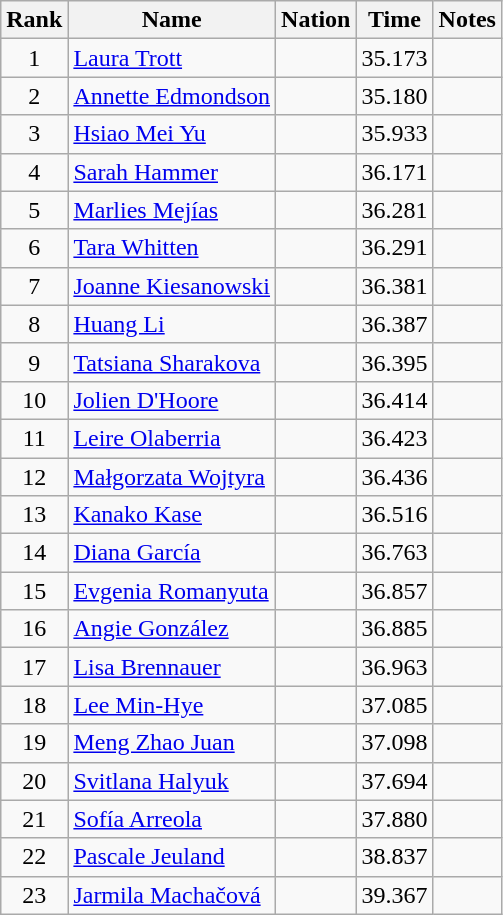<table class="wikitable sortable" style="text-align:center">
<tr>
<th>Rank</th>
<th>Name</th>
<th>Nation</th>
<th>Time</th>
<th>Notes</th>
</tr>
<tr>
<td>1</td>
<td align=left><a href='#'>Laura Trott</a></td>
<td align=left></td>
<td>35.173</td>
<td></td>
</tr>
<tr>
<td>2</td>
<td align=left><a href='#'>Annette Edmondson</a></td>
<td align=left></td>
<td>35.180</td>
<td></td>
</tr>
<tr>
<td>3</td>
<td align=left><a href='#'>Hsiao Mei Yu</a></td>
<td align=left></td>
<td>35.933</td>
<td></td>
</tr>
<tr>
<td>4</td>
<td align=left><a href='#'>Sarah Hammer</a></td>
<td align=left></td>
<td>36.171</td>
<td></td>
</tr>
<tr>
<td>5</td>
<td align=left><a href='#'>Marlies Mejías</a></td>
<td align=left></td>
<td>36.281</td>
<td></td>
</tr>
<tr>
<td>6</td>
<td align=left><a href='#'>Tara Whitten</a></td>
<td align=left></td>
<td>36.291</td>
<td></td>
</tr>
<tr>
<td>7</td>
<td align=left><a href='#'>Joanne Kiesanowski</a></td>
<td align=left></td>
<td>36.381</td>
<td></td>
</tr>
<tr>
<td>8</td>
<td align=left><a href='#'>Huang Li</a></td>
<td align=left></td>
<td>36.387</td>
<td></td>
</tr>
<tr>
<td>9</td>
<td align=left><a href='#'>Tatsiana Sharakova</a></td>
<td align=left></td>
<td>36.395</td>
<td></td>
</tr>
<tr>
<td>10</td>
<td align=left><a href='#'>Jolien D'Hoore</a></td>
<td align=left></td>
<td>36.414</td>
<td></td>
</tr>
<tr>
<td>11</td>
<td align=left><a href='#'>Leire Olaberria</a></td>
<td align=left></td>
<td>36.423</td>
<td></td>
</tr>
<tr>
<td>12</td>
<td align=left><a href='#'>Małgorzata Wojtyra</a></td>
<td align=left></td>
<td>36.436</td>
<td></td>
</tr>
<tr>
<td>13</td>
<td align=left><a href='#'>Kanako Kase</a></td>
<td align=left></td>
<td>36.516</td>
<td></td>
</tr>
<tr>
<td>14</td>
<td align=left><a href='#'>Diana García</a></td>
<td align=left></td>
<td>36.763</td>
<td></td>
</tr>
<tr>
<td>15</td>
<td align=left><a href='#'>Evgenia Romanyuta</a></td>
<td align=left></td>
<td>36.857</td>
<td></td>
</tr>
<tr>
<td>16</td>
<td align=left><a href='#'>Angie González</a></td>
<td align=left></td>
<td>36.885</td>
<td></td>
</tr>
<tr>
<td>17</td>
<td align=left><a href='#'>Lisa Brennauer</a></td>
<td align=left></td>
<td>36.963</td>
<td></td>
</tr>
<tr>
<td>18</td>
<td align=left><a href='#'>Lee Min-Hye</a></td>
<td align=left></td>
<td>37.085</td>
<td></td>
</tr>
<tr>
<td>19</td>
<td align=left><a href='#'>Meng Zhao Juan</a></td>
<td align=left></td>
<td>37.098</td>
<td></td>
</tr>
<tr>
<td>20</td>
<td align=left><a href='#'>Svitlana Halyuk</a></td>
<td align=left></td>
<td>37.694</td>
<td></td>
</tr>
<tr>
<td>21</td>
<td align=left><a href='#'>Sofía Arreola</a></td>
<td align=left></td>
<td>37.880</td>
<td></td>
</tr>
<tr>
<td>22</td>
<td align=left><a href='#'>Pascale Jeuland</a></td>
<td align=left></td>
<td>38.837</td>
<td></td>
</tr>
<tr>
<td>23</td>
<td align=left><a href='#'>Jarmila Machačová</a></td>
<td align=left></td>
<td>39.367</td>
<td></td>
</tr>
</table>
